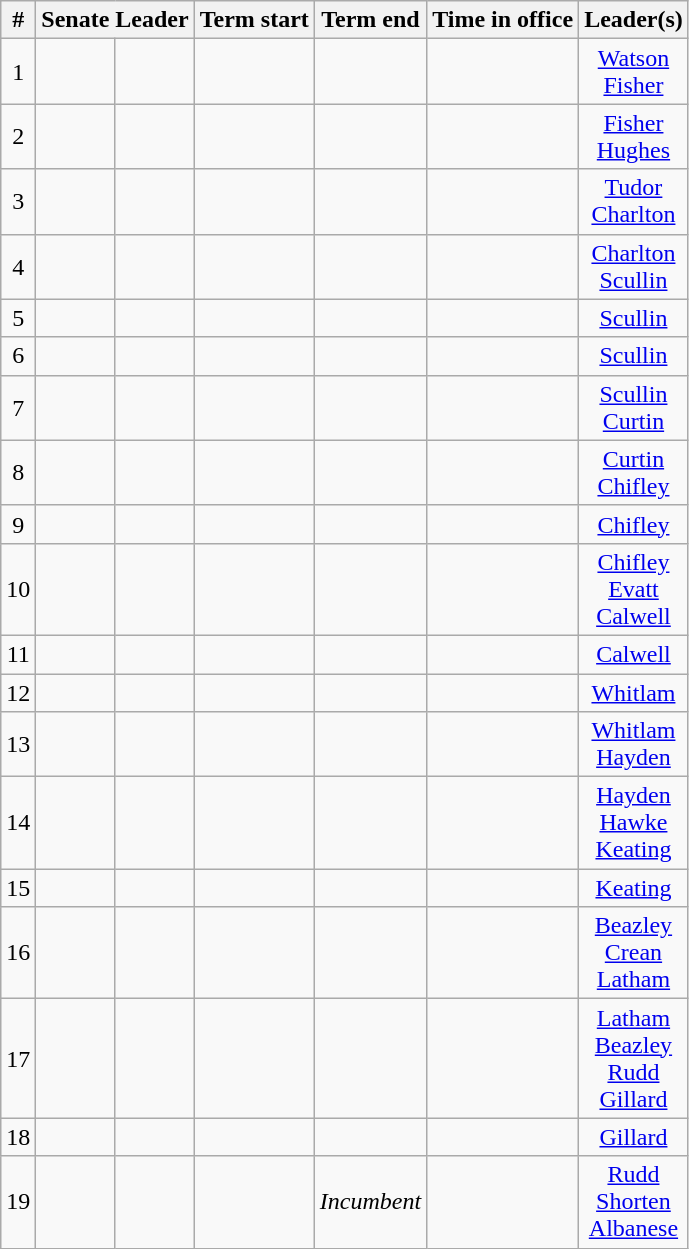<table class="wikitable sortable">
<tr>
<th>#</th>
<th colspan=2>Senate Leader</th>
<th>Term start</th>
<th>Term end</th>
<th>Time in office</th>
<th>Leader(s)</th>
</tr>
<tr align=center>
<td>1</td>
<td></td>
<td></td>
<td></td>
<td></td>
<td></td>
<td><a href='#'>Watson</a><br><a href='#'>Fisher</a></td>
</tr>
<tr align=center>
<td>2</td>
<td></td>
<td></td>
<td></td>
<td></td>
<td></td>
<td><a href='#'>Fisher</a><br><a href='#'>Hughes</a></td>
</tr>
<tr align=center>
<td>3</td>
<td></td>
<td></td>
<td></td>
<td></td>
<td></td>
<td><a href='#'>Tudor</a><br><a href='#'>Charlton</a></td>
</tr>
<tr align=center>
<td>4</td>
<td></td>
<td></td>
<td></td>
<td></td>
<td></td>
<td><a href='#'>Charlton</a><br><a href='#'>Scullin</a></td>
</tr>
<tr align=center>
<td>5</td>
<td></td>
<td></td>
<td></td>
<td></td>
<td></td>
<td><a href='#'>Scullin</a></td>
</tr>
<tr align=center>
<td>6</td>
<td></td>
<td></td>
<td></td>
<td></td>
<td></td>
<td><a href='#'>Scullin</a></td>
</tr>
<tr align=center>
<td>7</td>
<td></td>
<td></td>
<td></td>
<td></td>
<td></td>
<td><a href='#'>Scullin</a><br><a href='#'>Curtin</a></td>
</tr>
<tr align=center>
<td>8</td>
<td></td>
<td></td>
<td></td>
<td></td>
<td></td>
<td><a href='#'>Curtin</a><br><a href='#'>Chifley</a></td>
</tr>
<tr align=center>
<td>9</td>
<td></td>
<td></td>
<td></td>
<td></td>
<td></td>
<td><a href='#'>Chifley</a></td>
</tr>
<tr align=center>
<td>10</td>
<td></td>
<td></td>
<td></td>
<td></td>
<td></td>
<td><a href='#'>Chifley</a><br><a href='#'>Evatt</a><br><a href='#'>Calwell</a></td>
</tr>
<tr align=center>
<td>11</td>
<td></td>
<td></td>
<td></td>
<td></td>
<td></td>
<td><a href='#'>Calwell</a></td>
</tr>
<tr align=center>
<td>12</td>
<td></td>
<td></td>
<td></td>
<td></td>
<td></td>
<td><a href='#'>Whitlam</a></td>
</tr>
<tr align=center>
<td>13</td>
<td></td>
<td></td>
<td></td>
<td></td>
<td></td>
<td><a href='#'>Whitlam</a><br><a href='#'>Hayden</a></td>
</tr>
<tr align=center>
<td>14</td>
<td></td>
<td></td>
<td></td>
<td></td>
<td></td>
<td><a href='#'>Hayden</a><br><a href='#'>Hawke</a><br><a href='#'>Keating</a></td>
</tr>
<tr align=center>
<td>15</td>
<td></td>
<td></td>
<td></td>
<td></td>
<td></td>
<td><a href='#'>Keating</a></td>
</tr>
<tr align=center>
<td>16</td>
<td></td>
<td></td>
<td></td>
<td></td>
<td></td>
<td><a href='#'>Beazley</a><br><a href='#'>Crean</a><br><a href='#'>Latham</a></td>
</tr>
<tr align=center>
<td>17</td>
<td></td>
<td></td>
<td></td>
<td></td>
<td></td>
<td><a href='#'>Latham</a><br><a href='#'>Beazley</a><br><a href='#'>Rudd</a><br><a href='#'>Gillard</a></td>
</tr>
<tr align=center>
<td>18</td>
<td></td>
<td></td>
<td></td>
<td></td>
<td></td>
<td><a href='#'>Gillard</a></td>
</tr>
<tr align=center>
<td>19</td>
<td></td>
<td></td>
<td></td>
<td><em>Incumbent</em></td>
<td></td>
<td><a href='#'>Rudd</a><br><a href='#'>Shorten</a><br><a href='#'>Albanese</a></td>
</tr>
</table>
